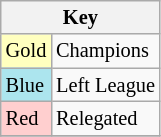<table class="wikitable" style="font-size:85%">
<tr>
<th colspan=2>Key</th>
</tr>
<tr>
<td bgcolor="#ffffbf">Gold</td>
<td>Champions</td>
</tr>
<tr>
<td bgcolor="#ace5ee">Blue</td>
<td>Left League</td>
</tr>
<tr>
<td bgcolor="#ffcfcf">Red</td>
<td>Relegated</td>
</tr>
<tr>
</tr>
</table>
